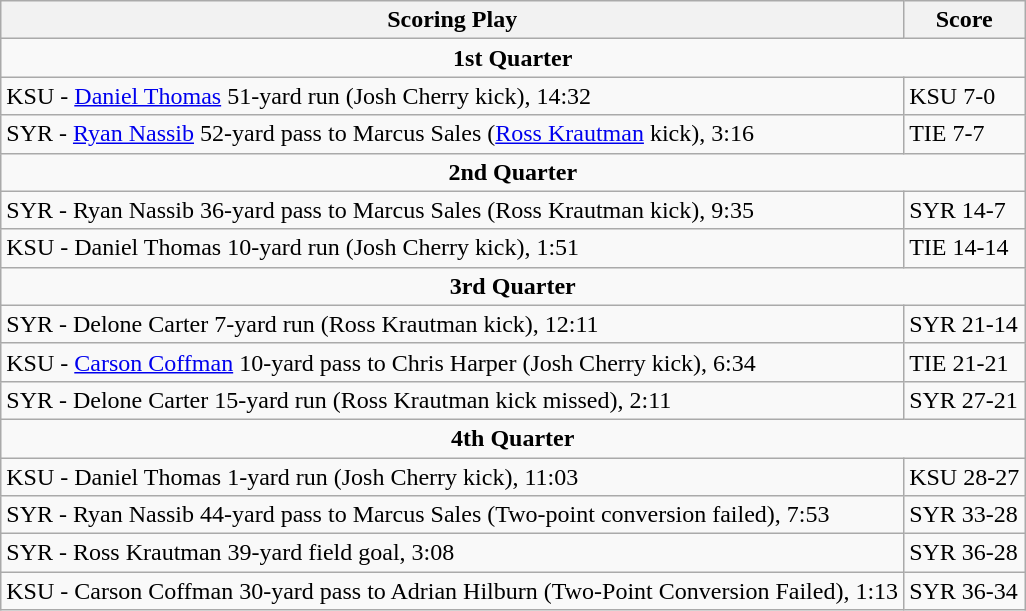<table class="wikitable">
<tr>
<th>Scoring Play</th>
<th>Score</th>
</tr>
<tr>
<td colspan="4" style="text-align:center;"><strong>1st Quarter</strong></td>
</tr>
<tr>
<td>KSU - <a href='#'>Daniel Thomas</a> 51-yard run (Josh Cherry kick), 14:32</td>
<td>KSU 7-0</td>
</tr>
<tr>
<td>SYR - <a href='#'>Ryan Nassib</a> 52-yard pass to Marcus Sales (<a href='#'>Ross Krautman</a> kick), 3:16</td>
<td>TIE 7-7</td>
</tr>
<tr>
<td colspan="4" style="text-align:center;"><strong>2nd Quarter</strong></td>
</tr>
<tr>
<td>SYR - Ryan Nassib 36-yard pass to Marcus Sales (Ross Krautman kick), 9:35</td>
<td>SYR 14-7</td>
</tr>
<tr>
<td>KSU - Daniel Thomas 10-yard run (Josh Cherry kick), 1:51</td>
<td>TIE 14-14</td>
</tr>
<tr>
<td colspan="4" style="text-align:center;"><strong>3rd Quarter</strong></td>
</tr>
<tr>
<td>SYR - Delone Carter 7-yard run (Ross Krautman kick), 12:11</td>
<td>SYR 21-14</td>
</tr>
<tr>
<td>KSU - <a href='#'>Carson Coffman</a> 10-yard pass to Chris Harper (Josh Cherry kick), 6:34</td>
<td>TIE 21-21</td>
</tr>
<tr>
<td>SYR - Delone Carter 15-yard run (Ross Krautman kick missed), 2:11</td>
<td>SYR 27-21</td>
</tr>
<tr>
<td colspan="4" style="text-align:center;"><strong>4th Quarter</strong></td>
</tr>
<tr>
<td>KSU - Daniel Thomas 1-yard run (Josh Cherry kick), 11:03</td>
<td>KSU 28-27</td>
</tr>
<tr>
<td>SYR - Ryan Nassib 44-yard pass to Marcus Sales (Two-point conversion failed), 7:53</td>
<td>SYR 33-28</td>
</tr>
<tr>
<td>SYR - Ross Krautman 39-yard field goal, 3:08</td>
<td>SYR 36-28</td>
</tr>
<tr>
<td>KSU - Carson Coffman 30-yard pass to Adrian Hilburn  (Two-Point Conversion Failed), 1:13</td>
<td>SYR 36-34</td>
</tr>
</table>
